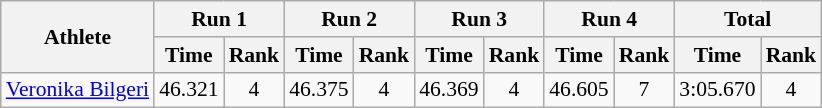<table class="wikitable" border="1" style="font-size:90%">
<tr>
<th rowspan="2">Athlete</th>
<th colspan="2">Run 1</th>
<th colspan="2">Run 2</th>
<th colspan="2">Run 3</th>
<th colspan="2">Run 4</th>
<th colspan="2">Total</th>
</tr>
<tr>
<th>Time</th>
<th>Rank</th>
<th>Time</th>
<th>Rank</th>
<th>Time</th>
<th>Rank</th>
<th>Time</th>
<th>Rank</th>
<th>Time</th>
<th>Rank</th>
</tr>
<tr>
<td><a href='#'>Veronika Bilgeri</a></td>
<td align="center">46.321</td>
<td align="center">4</td>
<td align="center">46.375</td>
<td align="center">4</td>
<td align="center">46.369</td>
<td align="center">4</td>
<td align="center">46.605</td>
<td align="center">7</td>
<td align="center">3:05.670</td>
<td align="center">4</td>
</tr>
</table>
